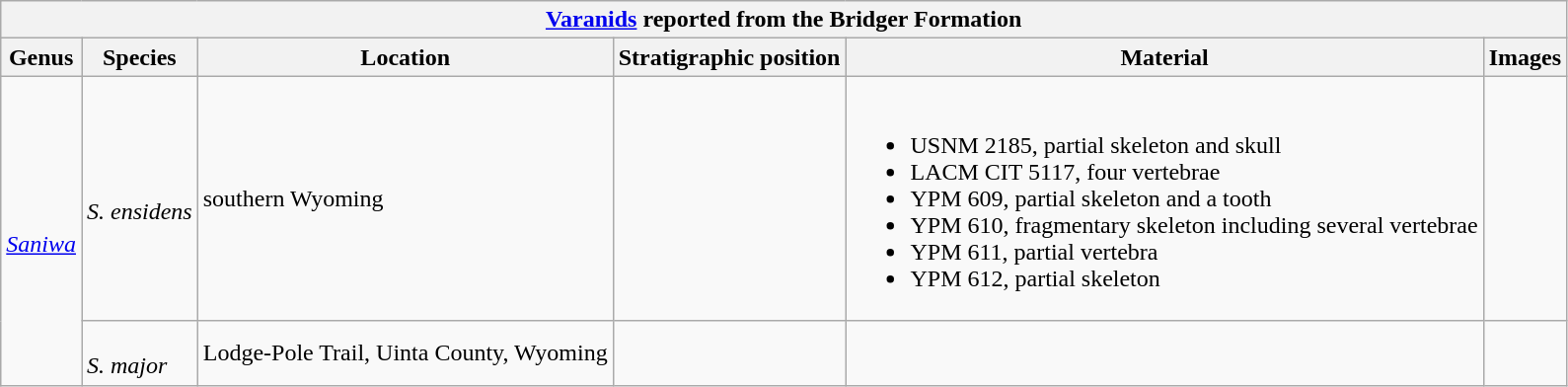<table class="wikitable sortable mw-collapsible">
<tr>
<th colspan="7" style="text-align:center;"><strong><a href='#'>Varanids</a> reported from the Bridger Formation</strong></th>
</tr>
<tr>
<th>Genus</th>
<th>Species</th>
<th>Location</th>
<th>Stratigraphic position</th>
<th>Material</th>
<th>Images</th>
</tr>
<tr>
<td rowspan=2><br><em><a href='#'>Saniwa</a></em></td>
<td><br><em>S. ensidens</em></td>
<td>southern Wyoming</td>
<td></td>
<td><br><ul><li>USNM 2185, partial skeleton and skull</li><li>LACM CIT 5117, four vertebrae</li><li>YPM 609, partial skeleton and a tooth</li><li>YPM 610, fragmentary skeleton including several vertebrae</li><li>YPM 611, partial vertebra</li><li>YPM 612, partial skeleton</li></ul></td>
<td></td>
</tr>
<tr>
<td><br><em>S. major</em></td>
<td>Lodge-Pole Trail, Uinta County, Wyoming</td>
<td></td>
<td></td>
<td></td>
</tr>
</table>
